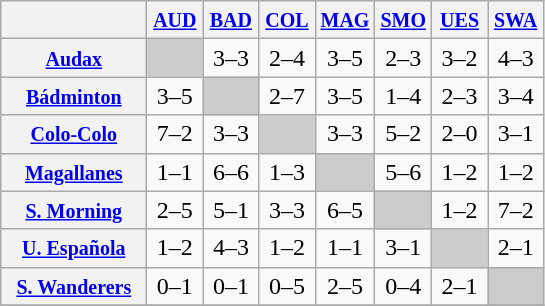<table class="wikitable" style="text-align:center">
<tr>
<th width="90"> </th>
<th width="30"><small><a href='#'>AUD</a></small></th>
<th width="30"><small><a href='#'>BAD</a></small></th>
<th width="30"><small><a href='#'>COL</a></small></th>
<th width="30"><small><a href='#'>MAG</a></small></th>
<th width="30"><small><a href='#'>SMO</a></small></th>
<th width="30"><small><a href='#'>UES</a></small></th>
<th width="30"><small><a href='#'>SWA</a></small></th>
</tr>
<tr>
<th><small><a href='#'>Audax</a></small></th>
<td bgcolor="#CCCCCC"></td>
<td>3–3</td>
<td>2–4</td>
<td>3–5</td>
<td>2–3</td>
<td>3–2</td>
<td>4–3</td>
</tr>
<tr>
<th><small><a href='#'>Bádminton</a></small></th>
<td>3–5</td>
<td bgcolor="#CCCCCC"></td>
<td>2–7</td>
<td>3–5</td>
<td>1–4</td>
<td>2–3</td>
<td>3–4</td>
</tr>
<tr>
<th><small><a href='#'>Colo-Colo</a></small></th>
<td>7–2</td>
<td>3–3</td>
<td bgcolor="#CCCCCC"></td>
<td>3–3</td>
<td>5–2</td>
<td>2–0</td>
<td>3–1</td>
</tr>
<tr>
<th><small><a href='#'>Magallanes</a></small></th>
<td>1–1</td>
<td>6–6</td>
<td>1–3</td>
<td bgcolor="#CCCCCC"></td>
<td>5–6</td>
<td>1–2</td>
<td>1–2</td>
</tr>
<tr>
<th><small><a href='#'>S. Morning</a></small></th>
<td>2–5</td>
<td>5–1</td>
<td>3–3</td>
<td>6–5</td>
<td bgcolor="#CCCCCC"></td>
<td>1–2</td>
<td>7–2</td>
</tr>
<tr>
<th><small><a href='#'>U. Española</a></small></th>
<td>1–2</td>
<td>4–3</td>
<td>1–2</td>
<td>1–1</td>
<td>3–1</td>
<td bgcolor="#CCCCCC"></td>
<td>2–1</td>
</tr>
<tr>
<th><small><a href='#'>S. Wanderers</a></small></th>
<td>0–1</td>
<td>0–1</td>
<td>0–5</td>
<td>2–5</td>
<td>0–4</td>
<td>2–1</td>
<td bgcolor="#CCCCCC"></td>
</tr>
<tr>
</tr>
</table>
